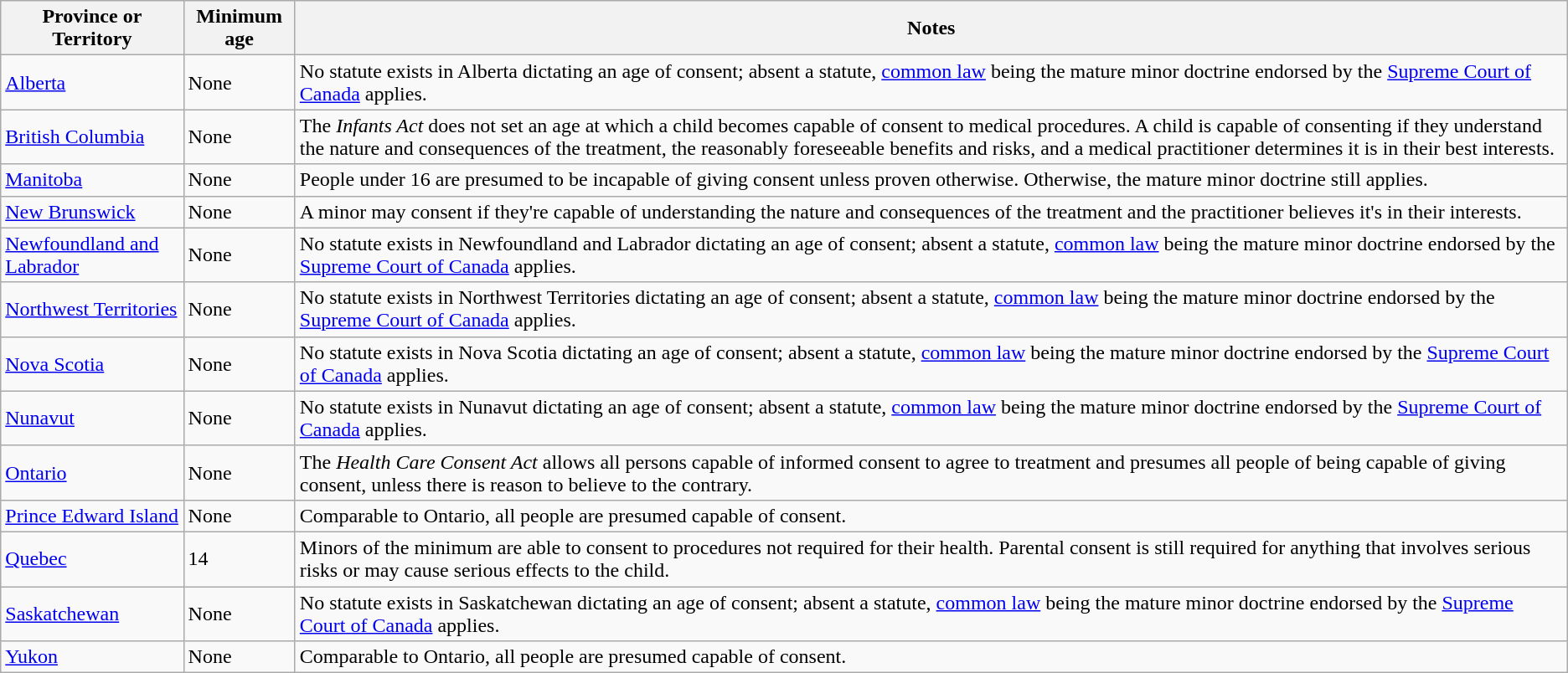<table class="wikitable sortable">
<tr>
<th>Province or Territory</th>
<th>Minimum age</th>
<th>Notes</th>
</tr>
<tr>
<td><a href='#'>Alberta</a></td>
<td>None</td>
<td>No statute exists in Alberta dictating an age of consent; absent a statute, <a href='#'>common law</a> being the mature minor doctrine endorsed by the <a href='#'>Supreme Court of Canada</a> applies.</td>
</tr>
<tr>
<td><a href='#'>British Columbia</a></td>
<td>None</td>
<td>The <em>Infants Act</em> does not set an age at which a child becomes capable of consent to medical procedures. A child is capable of consenting if they understand the nature and consequences of the treatment, the reasonably foreseeable benefits and risks, and a medical practitioner determines it is in their best interests.</td>
</tr>
<tr>
<td><a href='#'>Manitoba</a></td>
<td>None</td>
<td>People under 16 are presumed to be incapable of giving consent unless proven otherwise. Otherwise, the mature minor doctrine still applies.</td>
</tr>
<tr>
<td><a href='#'>New Brunswick</a></td>
<td>None</td>
<td>A minor may consent if they're capable of understanding the nature and consequences of the treatment and the practitioner believes it's in their interests.</td>
</tr>
<tr>
<td><a href='#'>Newfoundland and Labrador</a></td>
<td>None</td>
<td>No statute exists in Newfoundland and Labrador dictating an age of consent; absent a statute, <a href='#'>common law</a> being the mature minor doctrine endorsed by the <a href='#'>Supreme Court of Canada</a> applies.</td>
</tr>
<tr>
<td><a href='#'>Northwest Territories</a></td>
<td>None</td>
<td>No statute exists in Northwest Territories dictating an age of consent; absent a statute, <a href='#'>common law</a> being the mature minor doctrine endorsed by the <a href='#'>Supreme Court of Canada</a> applies.</td>
</tr>
<tr>
<td><a href='#'>Nova Scotia</a></td>
<td>None</td>
<td>No statute exists in Nova Scotia dictating an age of consent; absent a statute, <a href='#'>common law</a> being the mature minor doctrine endorsed by the <a href='#'>Supreme Court of Canada</a> applies.</td>
</tr>
<tr>
<td><a href='#'>Nunavut</a></td>
<td>None</td>
<td>No statute exists in Nunavut dictating an age of consent; absent a statute, <a href='#'>common law</a> being the mature minor doctrine endorsed by the <a href='#'>Supreme Court of Canada</a> applies.</td>
</tr>
<tr>
<td><a href='#'>Ontario</a></td>
<td>None</td>
<td>The <em>Health Care Consent Act</em> allows all persons capable of informed consent to agree to treatment and presumes all people of being capable of giving consent, unless there is reason to believe to the contrary.</td>
</tr>
<tr>
<td><a href='#'>Prince Edward Island</a></td>
<td>None</td>
<td>Comparable to Ontario, all people are presumed capable of consent.</td>
</tr>
<tr>
<td><a href='#'>Quebec</a></td>
<td>14</td>
<td>Minors of the minimum are able to consent to procedures not required for their health. Parental consent is still required for anything that involves serious risks or may cause serious effects to the child.</td>
</tr>
<tr>
<td><a href='#'>Saskatchewan</a></td>
<td>None</td>
<td>No statute exists in Saskatchewan dictating an age of consent; absent a statute, <a href='#'>common law</a> being the mature minor doctrine endorsed by the <a href='#'>Supreme Court of Canada</a> applies.</td>
</tr>
<tr>
<td><a href='#'>Yukon</a></td>
<td>None</td>
<td>Comparable to Ontario, all people are presumed capable of consent.</td>
</tr>
</table>
